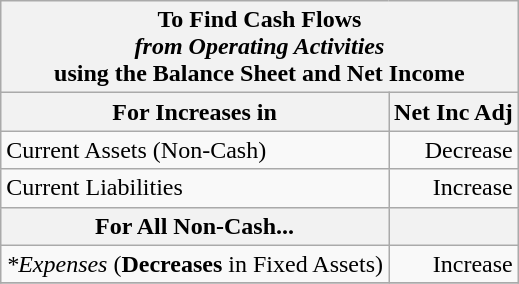<table class="wikitable" style="float:right; margin: 0 0 0 10px">
<tr>
<th colspan="2"><strong>To Find Cash Flows</strong><br><em>from Operating Activities</em><br><strong>using the Balance Sheet and Net Income</strong></th>
</tr>
<tr>
<th colspan="1"><strong>For Increases in</strong></th>
<th colspan="1"><strong>Net Inc Adj</strong></th>
</tr>
<tr>
<td>Current Assets (Non-Cash)</td>
<td align="right">Decrease</td>
</tr>
<tr>
<td>Current Liabilities</td>
<td align="right">Increase</td>
</tr>
<tr>
<th colspan="1"><strong>For All Non-Cash</strong>...</th>
<th colspan="1"></th>
</tr>
<tr>
<td><em>*Expenses</em> (<strong>Decreases</strong> in Fixed Assets)</td>
<td align="right">Increase</td>
</tr>
<tr>
</tr>
</table>
